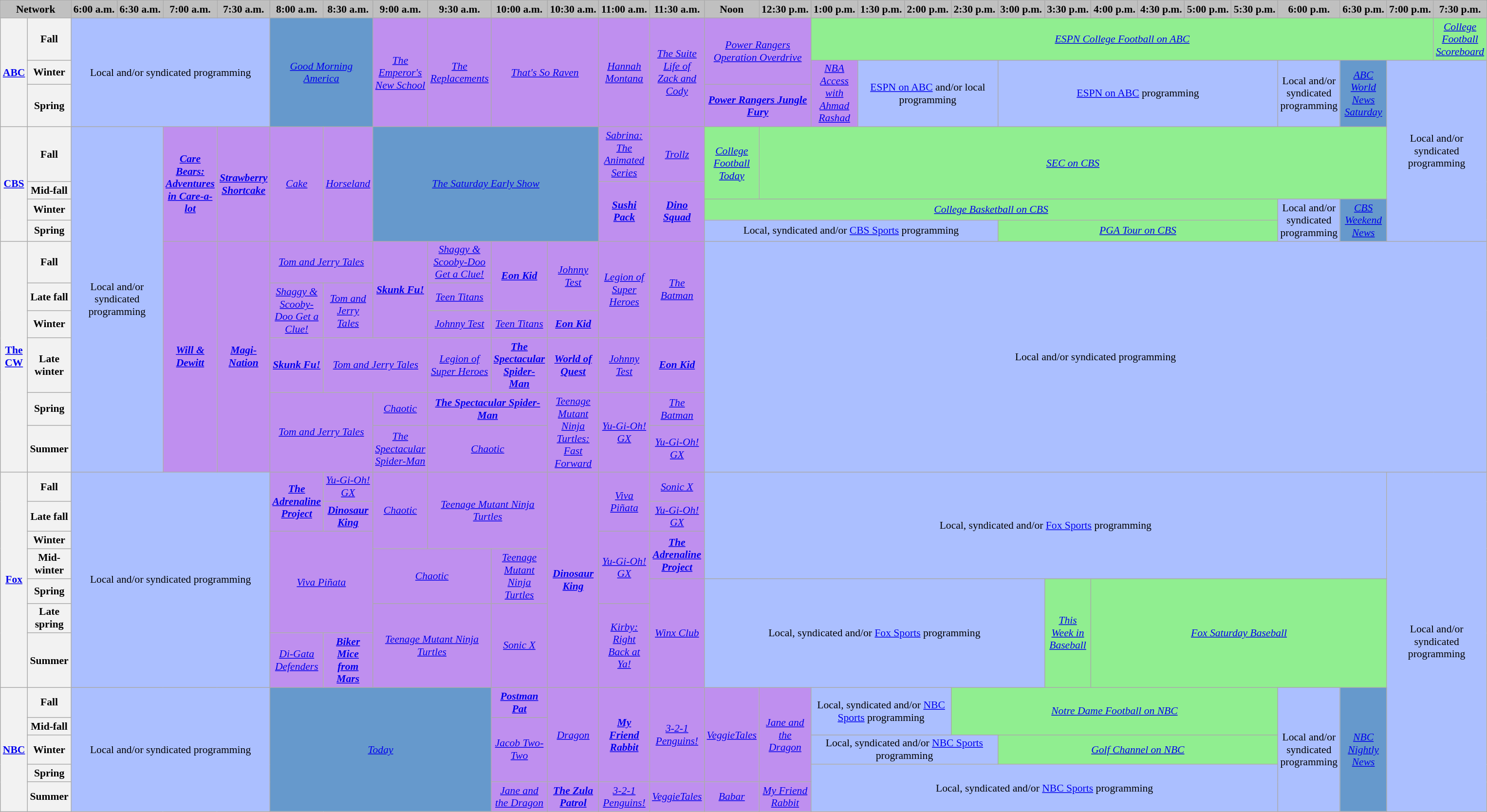<table class="wikitable sortable" style="width:100%;margin-right:0;font-size:90%;text-align:center">
<tr>
<th colspan="2" style="background:#C0C0C0; width:1.5%; text-align:center;">Network</th>
<th width="4%" style="background:#C0C0C0; text-align:center;">6:00 a.m.</th>
<th width="4%" style="background:#C0C0C0; text-align:center;">6:30 a.m.</th>
<th width="4%" style="background:#C0C0C0; text-align:center;">7:00 a.m.</th>
<th width="4%" style="background:#C0C0C0; text-align:center;">7:30 a.m.</th>
<th width="4%" style="background:#C0C0C0; text-align:center;">8:00 a.m.</th>
<th width="4%" style="background:#C0C0C0; text-align:center;">8:30 a.m.</th>
<th width="4%" style="background:#C0C0C0; text-align:center;">9:00 a.m.</th>
<th width="4%" style="background:#C0C0C0; text-align:center;">9:30 a.m.</th>
<th width="4%" style="background:#C0C0C0; text-align:center;">10:00 a.m.</th>
<th width="4%" style="background:#C0C0C0; text-align:center;">10:30 a.m.</th>
<th width="4%" style="background:#C0C0C0; text-align:center;">11:00 a.m.</th>
<th width="4%" style="background:#C0C0C0; text-align:center;">11:30 a.m.</th>
<th width="4%" style="background:#C0C0C0; text-align:center;">Noon</th>
<th width="4%" style="background:#C0C0C0; text-align:center;">12:30 p.m.</th>
<th width="4%" style="background:#C0C0C0; text-align:center;">1:00 p.m.</th>
<th width="4%" style="background:#C0C0C0; text-align:center;">1:30 p.m.</th>
<th width="4%" style="background:#C0C0C0; text-align:center;">2:00 p.m.</th>
<th width="4%" style="background:#C0C0C0; text-align:center;">2:30 p.m.</th>
<th width="4%" style="background:#C0C0C0; text-align:center;">3:00 p.m.</th>
<th width="4%" style="background:#C0C0C0; text-align:center;">3:30 p.m.</th>
<th width="4%" style="background:#C0C0C0; text-align:center;">4:00 p.m.</th>
<th width="4%" style="background:#C0C0C0; text-align:center;">4:30 p.m.</th>
<th width="4%" style="background:#C0C0C0; text-align:center;">5:00 p.m.</th>
<th width="4%" style="background:#C0C0C0; text-align:center;">5:30 p.m.</th>
<th width="4%" style="background:#C0C0C0; text-align:center;">6:00 p.m.</th>
<th width="4%" style="background:#C0C0C0; text-align:center;">6:30 p.m.</th>
<th width="4%" style="background:#C0C0C0; text-align:center;">7:00 p.m.</th>
<th width="4%" style="background:#C0C0C0; text-align:center;">7:30 p.m.</th>
</tr>
<tr>
<th rowspan="3"><a href='#'>ABC</a></th>
<th>Fall</th>
<td colspan="4" rowspan="3" style="background:#abbfff;">Local and/or syndicated programming</td>
<td style="background:#6699CC;" colspan="2" rowspan="3"><em><a href='#'>Good Morning America</a></em></td>
<td bgcolor="bf8fef" rowspan="3"><em><a href='#'>The Emperor's New School</a></em> </td>
<td bgcolor="bf8fef" rowspan="3"><em><a href='#'>The Replacements</a></em> </td>
<td bgcolor="bf8fef" colspan="2" rowspan="3"><em><a href='#'>That's So Raven</a></em> </td>
<td bgcolor="bf8fef" rowspan="3"><em><a href='#'>Hannah Montana</a></em> </td>
<td bgcolor="bf8fef" rowspan="3"><em><a href='#'>The Suite Life of Zack and Cody</a></em> </td>
<td bgcolor="bf8fef" colspan="2" rowspan="2"><em><a href='#'>Power Rangers Operation Overdrive</a></em></td>
<td colspan="13" style="background:lightgreen;"><em><a href='#'>ESPN College Football on ABC</a></em></td>
<td style="background:lightgreen;"><em><a href='#'>College Football Scoreboard</a></em></td>
</tr>
<tr>
<th>Winter</th>
<td bgcolor="bf8fef" rowspan="2"><em><a href='#'>NBA Access with Ahmad Rashad</a></em></td>
<td bgcolor="abbfff" colspan="3" rowspan="2"><a href='#'>ESPN on ABC</a> and/or local programming</td>
<td bgcolor="abbfff" colspan="6" rowspan="2"><a href='#'>ESPN on ABC</a> programming</td>
<td style="background:#abbfff;" rowspan="2">Local and/or syndicated programming</td>
<td style="background:#6699CC;" rowspan="2"><em><a href='#'>ABC World News Saturday</a></em></td>
<td colspan="2" rowspan="6" style="background:#abbfff;">Local and/or syndicated programming</td>
</tr>
<tr>
<th>Spring</th>
<td colspan="2" style="background:#bf8fef;"><strong><em><a href='#'>Power Rangers Jungle Fury</a></em></strong></td>
</tr>
<tr>
<th rowspan="4"><a href='#'>CBS</a></th>
<th>Fall</th>
<td colspan="2" rowspan="10" style="background:#abbfff;">Local and/or syndicated programming</td>
<td bgcolor="bf8fef" rowspan="4"><strong><em><a href='#'>Care Bears: Adventures in Care-a-lot</a></em></strong></td>
<td bgcolor="bf8fef" rowspan="4"><strong><em><a href='#'>Strawberry Shortcake</a></em></strong></td>
<td bgcolor="bf8fef" rowspan="4"><em><a href='#'>Cake</a></em></td>
<td bgcolor="bf8fef" rowspan="4"><em><a href='#'>Horseland</a></em></td>
<td bgcolor="6699CC" colspan="4" rowspan="4"><em><a href='#'>The Saturday Early Show</a></em></td>
<td bgcolor="bf8fef"><em><a href='#'>Sabrina: The Animated Series</a></em></td>
<td bgcolor="bf8fef"><em><a href='#'>Trollz</a></em></td>
<td rowspan="2" style="background:lightgreen;"><em><a href='#'>College Football Today</a></em></td>
<td colspan="13" rowspan="2" style="background:lightgreen;"><em><a href='#'>SEC on CBS</a></em></td>
</tr>
<tr>
<th>Mid-fall</th>
<td bgcolor="bf8fef" rowspan="3"><strong><em><a href='#'>Sushi Pack</a></em></strong></td>
<td bgcolor="bf8fef" rowspan="3"><strong><em><a href='#'>Dino Squad</a></em></strong></td>
</tr>
<tr>
<th>Winter</th>
<td colspan="12" style="background:lightgreen;"><em><a href='#'>College Basketball on CBS</a></em></td>
<td rowspan="2" style="background:#abbfff;">Local and/or syndicated programming</td>
<td rowspan="2" style="background: #6699CC;"><em><a href='#'>CBS Weekend News</a></em></td>
</tr>
<tr>
<th>Spring</th>
<td colspan="6" style="background:#abbfff;">Local, syndicated and/or <a href='#'>CBS Sports</a> programming</td>
<td colspan="6" style="background:lightgreen;"><em><a href='#'>PGA Tour on CBS</a></em></td>
</tr>
<tr>
<th rowspan="6"><a href='#'>The CW</a></th>
<th>Fall</th>
<td bgcolor="bf8fef" rowspan="6"><strong><em><a href='#'>Will & Dewitt</a></em></strong></td>
<td bgcolor="bf8fef" rowspan="6"><strong><em><a href='#'>Magi-Nation</a></em></strong></td>
<td bgcolor="bf8fef" colspan="2"><em><a href='#'>Tom and Jerry Tales</a></em></td>
<td bgcolor="bf8fef" rowspan="3"><strong><em><a href='#'>Skunk Fu!</a></em></strong></td>
<td bgcolor="bf8fef"><em><a href='#'>Shaggy & Scooby-Doo Get a Clue!</a></em></td>
<td bgcolor="bf8fef" rowspan="2"><strong><em><a href='#'>Eon Kid</a></em></strong></td>
<td bgcolor="bf8fef" rowspan="2"><em><a href='#'>Johnny Test</a></em></td>
<td bgcolor="bf8fef" rowspan="3"><em><a href='#'>Legion of Super Heroes</a></em></td>
<td bgcolor="bf8fef" rowspan="3"><em><a href='#'>The Batman</a></em></td>
<td colspan="16" rowspan="6" style="background:#abbfff;">Local and/or syndicated programming</td>
</tr>
<tr>
<th>Late fall</th>
<td bgcolor="bf8fef" rowspan="2"><em><a href='#'>Shaggy & Scooby-Doo Get a Clue!</a></em></td>
<td rowspan="2" bgcolor="bf8fef"><em><a href='#'>Tom and Jerry Tales</a></em></td>
<td bgcolor="bf8fef"><em><a href='#'>Teen Titans</a></em></td>
</tr>
<tr>
<th>Winter</th>
<td bgcolor="bf8fef"><em><a href='#'>Johnny Test</a></em></td>
<td bgcolor="bf8fef"><em><a href='#'>Teen Titans</a></em></td>
<td bgcolor="bf8fef"><strong><em><a href='#'>Eon Kid</a></em></strong></td>
</tr>
<tr>
<th>Late winter</th>
<td bgcolor="bf8fef"><strong><em><a href='#'>Skunk Fu!</a></em></strong></td>
<td bgcolor="bf8fef" colspan="2"><em><a href='#'>Tom and Jerry Tales</a></em></td>
<td bgcolor="bf8fef"><em><a href='#'>Legion of Super Heroes</a></em></td>
<td bgcolor="bf8fef"><strong><em><a href='#'>The Spectacular Spider-Man</a></em></strong></td>
<td bgcolor="bf8fef"><strong><em><a href='#'>World of Quest</a></em></strong></td>
<td bgcolor="bf8fef"><em><a href='#'>Johnny Test</a></em></td>
<td bgcolor="bf8fef"><strong><em><a href='#'>Eon Kid</a></em></strong></td>
</tr>
<tr>
<th>Spring</th>
<td bgcolor="bf8fef" colspan="2" rowspan="2"><em><a href='#'>Tom and Jerry Tales</a></em></td>
<td bgcolor="bf8fef"><em><a href='#'>Chaotic</a></em></td>
<td bgcolor="bf8fef" colspan="2"><strong><em><a href='#'>The Spectacular Spider-Man</a></em></strong></td>
<td bgcolor="bf8fef" rowspan="2"><em><a href='#'>Teenage Mutant Ninja Turtles: Fast Forward</a></em></td>
<td bgcolor="bf8fef" rowspan="2"><em><a href='#'>Yu-Gi-Oh! GX</a></em></td>
<td bgcolor="bf8fef"><em><a href='#'>The Batman</a></em></td>
</tr>
<tr>
<th>Summer</th>
<td bgcolor="bf8fef"><em><a href='#'>The Spectacular Spider-Man</a></em></td>
<td bgcolor="bf8fef" colspan="2"><em><a href='#'>Chaotic</a></em></td>
<td bgcolor="bf8fef"><em><a href='#'>Yu-Gi-Oh! GX</a></em></td>
</tr>
<tr>
<th rowspan="7"><a href='#'>Fox</a></th>
<th>Fall</th>
<td style="background:#abbfff;" colspan="4" rowspan="7">Local and/or syndicated programming</td>
<td bgcolor="bf8fef" rowspan="2"><strong><em><a href='#'>The Adrenaline Project</a></em></strong></td>
<td bgcolor="bf8fef"><em><a href='#'>Yu-Gi-Oh! GX</a></em></td>
<td bgcolor="bf8fef" rowspan="3"><em><a href='#'>Chaotic</a></em></td>
<td bgcolor="bf8fef" colspan="2" rowspan="3"><em><a href='#'>Teenage Mutant Ninja Turtles</a></em></td>
<td bgcolor="bf8fef" rowspan="7"><strong><em><a href='#'>Dinosaur King</a></em></strong></td>
<td bgcolor="bf8fef" rowspan="2"><em><a href='#'>Viva Piñata</a></em></td>
<td bgcolor="bf8fef"><em><a href='#'>Sonic X</a></em> </td>
<td colspan="14" rowspan="4" style="background:#abbfff;">Local, syndicated and/or <a href='#'>Fox Sports</a> programming</td>
<td colspan="2" rowspan="12" style="background:#abbfff;">Local and/or syndicated programming</td>
</tr>
<tr>
<th>Late fall</th>
<td bgcolor="bf8fef"><strong><em><a href='#'>Dinosaur King</a></em></strong></td>
<td bgcolor="bf8fef"><em><a href='#'>Yu-Gi-Oh! GX</a></em></td>
</tr>
<tr>
<th>Winter</th>
<td bgcolor="bf8fef" colspan="2" rowspan="4"><em><a href='#'>Viva Piñata</a></em></td>
<td bgcolor="bf8fef" rowspan="3"><em><a href='#'>Yu-Gi-Oh! GX</a></em></td>
<td bgcolor="bf8fef" rowspan="2"><strong><em><a href='#'>The Adrenaline Project</a></em></strong></td>
</tr>
<tr>
<th>Mid-winter</th>
<td bgcolor="bf8fef" colspan="2" rowspan="2"><em><a href='#'>Chaotic</a></em></td>
<td bgcolor="bf8fef" rowspan="2"><em><a href='#'>Teenage Mutant Ninja Turtles</a></em></td>
</tr>
<tr>
<th>Spring</th>
<td bgcolor="bf8fef" rowspan="3"><em><a href='#'>Winx Club</a></em></td>
<td colspan="7" rowspan="3" style="background:#abbfff;">Local, syndicated and/or <a href='#'>Fox Sports</a> programming</td>
<td rowspan="3" style="background:lightgreen;"><em><a href='#'>This Week in Baseball</a></em></td>
<td colspan="6" rowspan="3" style="background:lightgreen;"><em><a href='#'>Fox Saturday Baseball</a></em> </td>
</tr>
<tr>
<th>Late spring</th>
<td bgcolor="bf8fef" colspan="2" rowspan="2"><em><a href='#'>Teenage Mutant Ninja Turtles</a></em></td>
<td bgcolor="bf8fef" rowspan="2"><em><a href='#'>Sonic X</a></em> </td>
<td bgcolor="bf8fef" rowspan="2"><em><a href='#'>Kirby: Right Back at Ya!</a></em> </td>
</tr>
<tr>
<th>Summer</th>
<td bgcolor="bf8fef"><em><a href='#'>Di-Gata Defenders</a></em></td>
<td bgcolor="bf8fef"><strong><em><a href='#'>Biker Mice from Mars</a></em></strong></td>
</tr>
<tr>
<th rowspan="5"><a href='#'>NBC</a></th>
<th>Fall</th>
<td colspan="4" rowspan="5" style="background:#abbfff;">Local and/or syndicated programming</td>
<td colspan="4" rowspan="5" style="background:#6699CC;"><em><a href='#'>Today</a></em></td>
<td bgcolor="bf8fef"><strong><em><a href='#'>Postman Pat</a></em></strong></td>
<td bgcolor="bf8fef" rowspan="4"><em><a href='#'>Dragon</a></em></td>
<td bgcolor="bf8fef" rowspan="4"><strong><em><a href='#'>My Friend Rabbit</a></em></strong></td>
<td bgcolor="bf8fef" rowspan="4"><em><a href='#'>3-2-1 Penguins!</a></em></td>
<td bgcolor="bf8fef" rowspan="4"><em><a href='#'>VeggieTales</a></em></td>
<td bgcolor="bf8fef" rowspan="4"><em><a href='#'>Jane and the Dragon</a></em></td>
<td colspan="3" rowspan="2" style="background:#abbfff;">Local, syndicated and/or <a href='#'>NBC Sports</a> programming</td>
<td colspan="7" rowspan="2" style="background:lightgreen;"><em><a href='#'>Notre Dame Football on NBC</a></em></td>
<td rowspan="5" style="background:#abbfff;">Local and/or syndicated programming</td>
<td rowspan="5" style="background: #6699CC;"><em><a href='#'>NBC Nightly News</a></em></td>
</tr>
<tr>
<th>Mid-fall</th>
<td bgcolor="bf8fef" rowspan="3"><em><a href='#'>Jacob Two-Two</a></em></td>
</tr>
<tr>
<th>Winter</th>
<td colspan="4" style="background:#abbfff;">Local, syndicated and/or <a href='#'>NBC Sports</a> programming</td>
<td colspan="6" style="background:lightgreen;"><em><a href='#'>Golf Channel on NBC</a></em></td>
</tr>
<tr>
<th>Spring</th>
<td colspan="10" rowspan="2" style="background:#abbfff;">Local, syndicated and/or <a href='#'>NBC Sports</a> programming</td>
</tr>
<tr>
<th>Summer</th>
<td bgcolor="bf8fef"><em><a href='#'>Jane and the Dragon</a></em></td>
<td bgcolor="bf8fef"><strong><em><a href='#'>The Zula Patrol</a></em></strong></td>
<td bgcolor="bf8fef"><em><a href='#'>3-2-1 Penguins!</a></em></td>
<td bgcolor="bf8fef"><em><a href='#'>VeggieTales</a></em></td>
<td bgcolor="bf8fef"><em><a href='#'>Babar</a></em></td>
<td bgcolor="bf8fef"><em><a href='#'>My Friend Rabbit</a></em></td>
</tr>
</table>
